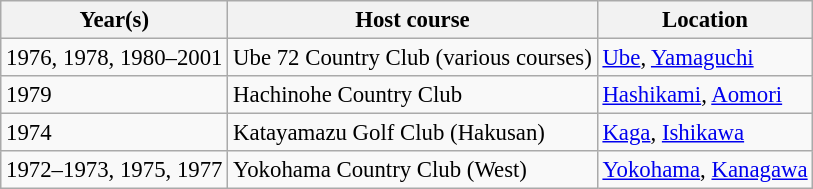<table class=wikitable style="font-size:95%">
<tr>
<th>Year(s)</th>
<th>Host course</th>
<th>Location</th>
</tr>
<tr>
<td>1976, 1978, 1980–2001</td>
<td>Ube 72 Country Club (various courses)</td>
<td><a href='#'>Ube</a>, <a href='#'>Yamaguchi</a></td>
</tr>
<tr>
<td>1979</td>
<td>Hachinohe Country Club</td>
<td><a href='#'>Hashikami</a>, <a href='#'>Aomori</a></td>
</tr>
<tr>
<td>1974</td>
<td>Katayamazu Golf Club (Hakusan)</td>
<td><a href='#'>Kaga</a>, <a href='#'>Ishikawa</a></td>
</tr>
<tr>
<td>1972–1973, 1975, 1977</td>
<td>Yokohama Country Club (West)</td>
<td><a href='#'>Yokohama</a>, <a href='#'>Kanagawa</a></td>
</tr>
</table>
